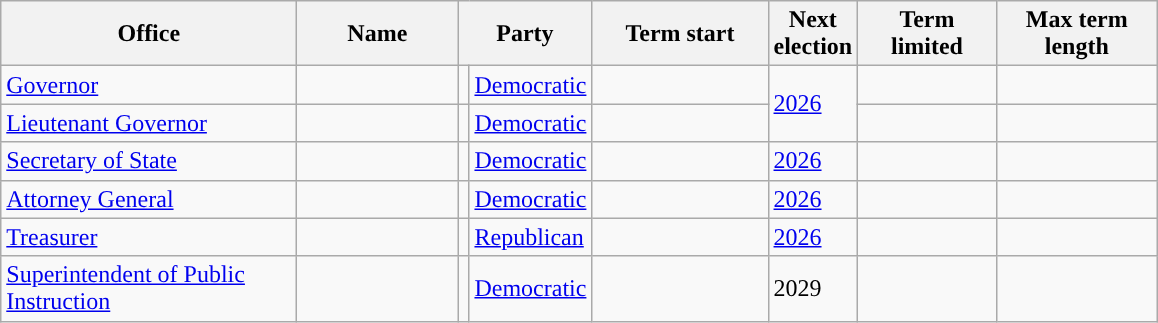<table class="sortable wikitable">
<tr>
<th scope="col" width=190>Office</th>
<th scope="col" width=100>Name</th>
<th scope="col" width=75 colspan=2>Party</th>
<th scope="col" width=110>Term start</th>
<th scope="col" width=50>Next election</th>
<th scope="col" width=85>Term limited</th>
<th scope="col" width=100>Max term length</th>
</tr>
<tr>
<td><a href='#'>Governor</a></td>
<td></td>
<td style="background-color:"></td>
<td><a href='#'>Democratic</a></td>
<td></td>
<td rowspan=2><a href='#'>2026</a></td>
<td></td>
<td></td>
</tr>
<tr>
<td><a href='#'>Lieutenant Governor</a></td>
<td></td>
<td style="background-color:"></td>
<td><a href='#'>Democratic</a></td>
<td></td>
<td></td>
<td></td>
</tr>
<tr>
<td><a href='#'>Secretary of State</a></td>
<td></td>
<td style="background-color:"></td>
<td><a href='#'>Democratic</a></td>
<td></td>
<td><a href='#'>2026</a></td>
<td></td>
<td></td>
</tr>
<tr>
<td><a href='#'>Attorney General</a></td>
<td></td>
<td style="background-color:"></td>
<td><a href='#'>Democratic</a></td>
<td></td>
<td><a href='#'>2026</a></td>
<td></td>
<td></td>
</tr>
<tr>
<td><a href='#'>Treasurer</a></td>
<td></td>
<td style="background-color:"></td>
<td><a href='#'>Republican</a></td>
<td></td>
<td><a href='#'>2026</a></td>
<td></td>
<td></td>
</tr>
<tr>
<td><a href='#'>Superintendent of Public Instruction</a></td>
<td></td>
<td style="background-color:"></td>
<td><a href='#'>Democratic</a></td>
<td></td>
<td>2029</td>
<td></td>
<td></td>
</tr>
</table>
